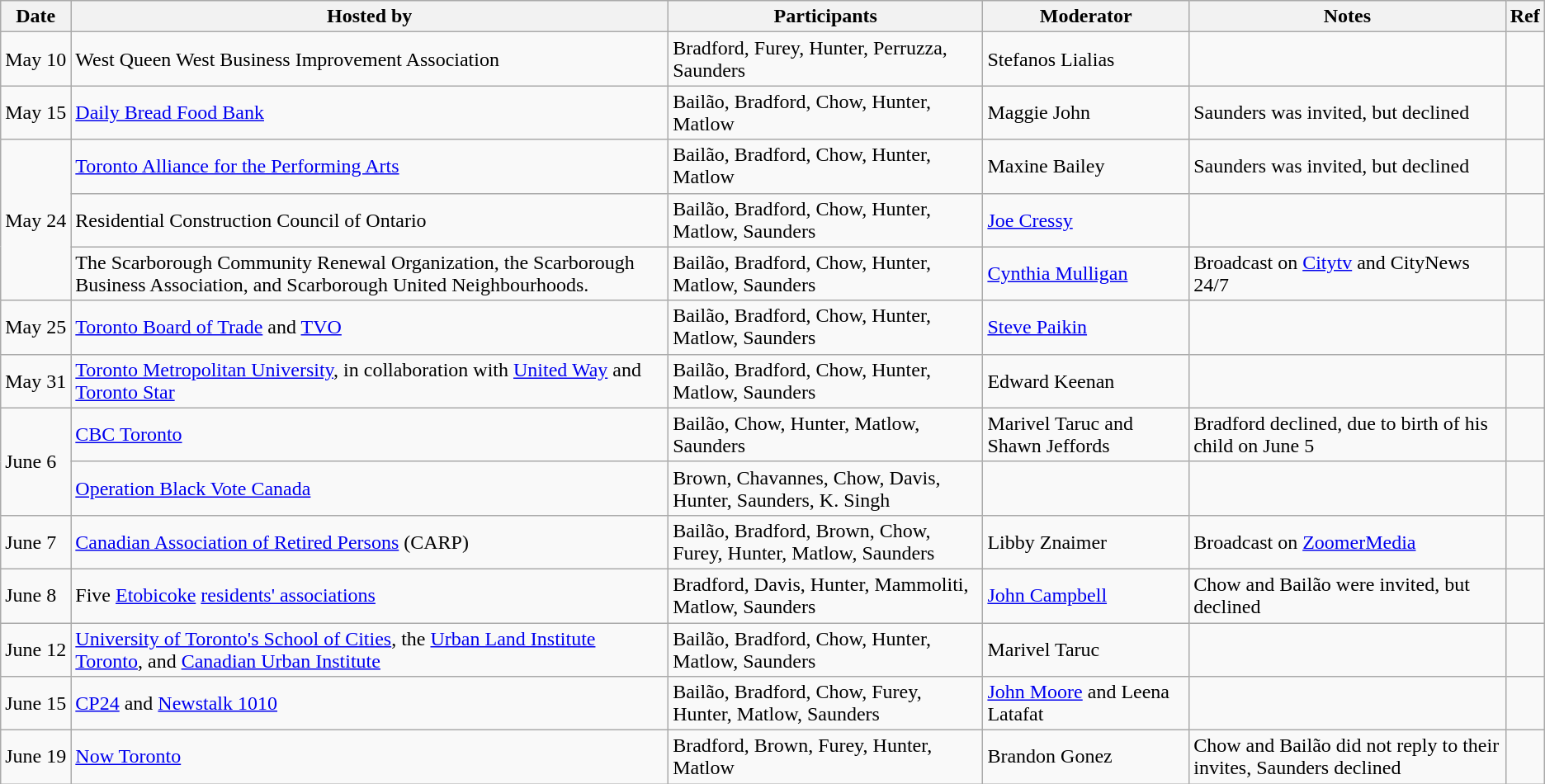<table class="wikitable">
<tr>
<th>Date</th>
<th>Hosted by</th>
<th>Participants</th>
<th>Moderator</th>
<th>Notes</th>
<th>Ref</th>
</tr>
<tr>
<td>May 10</td>
<td>West Queen West Business Improvement Association</td>
<td>Bradford, Furey, Hunter, Perruzza, Saunders</td>
<td>Stefanos Lialias</td>
<td></td>
<td></td>
</tr>
<tr>
<td>May 15</td>
<td><a href='#'>Daily Bread Food Bank</a></td>
<td>Bailão, Bradford, Chow, Hunter, Matlow</td>
<td>Maggie John</td>
<td>Saunders was invited, but declined</td>
<td></td>
</tr>
<tr>
<td rowspan="3">May 24</td>
<td><a href='#'>Toronto Alliance for the Performing Arts</a></td>
<td>Bailão, Bradford, Chow, Hunter, Matlow</td>
<td>Maxine Bailey</td>
<td>Saunders was invited, but declined</td>
<td></td>
</tr>
<tr>
<td>Residential Construction Council of Ontario</td>
<td>Bailão, Bradford, Chow, Hunter, Matlow, Saunders</td>
<td><a href='#'>Joe Cressy</a></td>
<td></td>
<td></td>
</tr>
<tr>
<td>The Scarborough Community Renewal Organization, the Scarborough Business Association, and Scarborough United Neighbourhoods.</td>
<td>Bailão, Bradford, Chow, Hunter, Matlow, Saunders</td>
<td><a href='#'>Cynthia Mulligan</a></td>
<td>Broadcast on <a href='#'>Citytv</a> and CityNews 24/7</td>
<td></td>
</tr>
<tr>
<td>May 25</td>
<td><a href='#'>Toronto Board of Trade</a> and <a href='#'>TVO</a></td>
<td>Bailão, Bradford, Chow, Hunter, Matlow, Saunders</td>
<td><a href='#'>Steve Paikin</a></td>
<td></td>
<td></td>
</tr>
<tr>
<td>May 31</td>
<td><a href='#'>Toronto Metropolitan University</a>, in collaboration with <a href='#'>United Way</a> and <a href='#'>Toronto Star</a></td>
<td>Bailão, Bradford, Chow, Hunter, Matlow, Saunders</td>
<td>Edward Keenan</td>
<td></td>
<td></td>
</tr>
<tr>
<td rowspan="2">June 6</td>
<td><a href='#'>CBC Toronto</a></td>
<td>Bailão, Chow, Hunter, Matlow, Saunders</td>
<td>Marivel Taruc and Shawn Jeffords</td>
<td>Bradford declined, due to birth of his child on June 5</td>
<td></td>
</tr>
<tr>
<td><a href='#'>Operation Black Vote Canada</a></td>
<td>Brown, Chavannes, Chow, Davis, Hunter, Saunders, K. Singh</td>
<td></td>
<td></td>
<td></td>
</tr>
<tr>
<td>June 7</td>
<td><a href='#'>Canadian Association of Retired Persons</a> (CARP)</td>
<td>Bailão, Bradford, Brown, Chow, Furey, Hunter, Matlow, Saunders</td>
<td>Libby Znaimer</td>
<td>Broadcast on <a href='#'>ZoomerMedia</a></td>
<td></td>
</tr>
<tr>
<td>June 8</td>
<td>Five <a href='#'>Etobicoke</a> <a href='#'>residents' associations</a></td>
<td>Bradford, Davis, Hunter, Mammoliti, Matlow, Saunders</td>
<td><a href='#'>John Campbell</a></td>
<td>Chow and Bailão were invited, but declined</td>
<td></td>
</tr>
<tr>
<td>June 12</td>
<td><a href='#'>University of Toronto's School of Cities</a>, the <a href='#'>Urban Land Institute Toronto</a>, and <a href='#'>Canadian Urban Institute</a></td>
<td>Bailão, Bradford, Chow, Hunter, Matlow, Saunders</td>
<td>Marivel Taruc</td>
<td></td>
<td></td>
</tr>
<tr>
<td>June 15</td>
<td><a href='#'>CP24</a> and <a href='#'>Newstalk 1010</a></td>
<td>Bailão, Bradford, Chow, Furey, Hunter, Matlow, Saunders</td>
<td><a href='#'>John Moore</a> and Leena Latafat</td>
<td></td>
<td></td>
</tr>
<tr>
<td>June 19</td>
<td><a href='#'>Now Toronto</a></td>
<td>Bradford, Brown, Furey, Hunter, Matlow</td>
<td>Brandon Gonez</td>
<td>Chow and Bailão did not reply to their invites, Saunders declined</td>
<td></td>
</tr>
</table>
